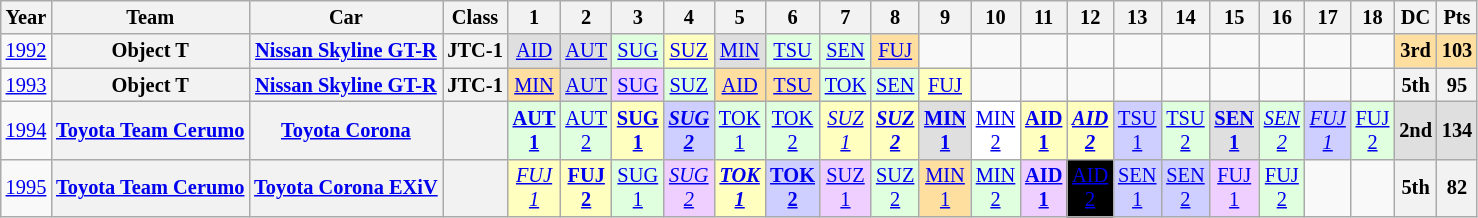<table class="wikitable"style="text-align:center;font-size:85%">
<tr>
<th>Year</th>
<th>Team</th>
<th>Car</th>
<th>Class</th>
<th>1</th>
<th>2</th>
<th>3</th>
<th>4</th>
<th>5</th>
<th>6</th>
<th>7</th>
<th>8</th>
<th>9</th>
<th>10</th>
<th>11</th>
<th>12</th>
<th>13</th>
<th>14</th>
<th>15</th>
<th>16</th>
<th>17</th>
<th>18</th>
<th>DC</th>
<th>Pts</th>
</tr>
<tr>
<td><a href='#'>1992</a></td>
<th nowrap>Object T</th>
<th nowrap><a href='#'>Nissan Skyline GT-R</a></th>
<th><span>JTC-1</span></th>
<td style="background:#DFDFDF;"><a href='#'>AID</a><br></td>
<td style="background:#DFDFDF;"><a href='#'>AUT</a><br></td>
<td style="background:#DFFFDF;"><a href='#'>SUG</a><br></td>
<td style="background:#FFFFBF;"><a href='#'>SUZ</a><br></td>
<td style="background:#DFDFDF;"><a href='#'>MIN</a><br></td>
<td style="background:#DFFFDF;"><a href='#'>TSU</a><br></td>
<td style="background:#DFFFDF;"><a href='#'>SEN</a><br></td>
<td style="background:#FFDF9F;"><a href='#'>FUJ</a><br></td>
<td></td>
<td></td>
<td></td>
<td></td>
<td></td>
<td></td>
<td></td>
<td></td>
<td></td>
<td></td>
<td style="background:#FFDF9F;"><strong>3rd</strong></td>
<td style="background:#FFDF9F;"><strong>103</strong></td>
</tr>
<tr>
<td><a href='#'>1993</a></td>
<th nowrap>Object T</th>
<th nowrap><a href='#'>Nissan Skyline GT-R</a></th>
<th><span>JTC-1</span></th>
<td style="background:#FFDF9F;"><a href='#'>MIN</a><br></td>
<td style="background:#DFDFDF;"><a href='#'>AUT</a><br></td>
<td style="background:#EFCFFF;"><a href='#'>SUG</a><br></td>
<td style="background:#DFFFDF;"><a href='#'>SUZ</a><br></td>
<td style="background:#FFDF9F;"><a href='#'>AID</a><br></td>
<td style="background:#FFDF9F;"><a href='#'>TSU</a><br></td>
<td style="background:#DFFFDF;"><a href='#'>TOK</a><br></td>
<td style="background:#DFFFDF;"><a href='#'>SEN</a><br></td>
<td style="background:#FFFFBF;"><a href='#'>FUJ</a><br></td>
<td></td>
<td></td>
<td></td>
<td></td>
<td></td>
<td></td>
<td></td>
<td></td>
<td></td>
<th>5th</th>
<th>95</th>
</tr>
<tr>
<td><a href='#'>1994</a></td>
<th nowrap><a href='#'>Toyota Team Cerumo</a></th>
<th nowrap><a href='#'>Toyota Corona</a></th>
<th></th>
<td style="background:#DFFFDF;"><a href='#'><strong>AUT<br>1</strong></a><br></td>
<td style="background:#DFFFDF;"><a href='#'>AUT<br>2</a><br></td>
<td style="background:#FFFFBF;"><a href='#'><strong>SUG<br>1</strong></a><br></td>
<td style="background:#CFCFFF;"><a href='#'><strong><em>SUG<br>2</em></strong></a><br></td>
<td style="background:#DFFFDF;"><a href='#'>TOK<br>1</a><br></td>
<td style="background:#DFFFDF;"><a href='#'>TOK<br>2</a><br></td>
<td style="background:#FFFFBF;"><a href='#'><em>SUZ<br>1</em></a><br></td>
<td style="background:#FFFFBF;"><a href='#'><strong><em>SUZ<br>2</em></strong></a><br></td>
<td style="background:#DFDFDF;"><a href='#'><strong>MIN<br>1</strong></a><br></td>
<td style="background:#FFFFFF;"><a href='#'>MIN<br>2</a><br></td>
<td style="background:#FFFFBF;"><a href='#'><strong>AID<br>1</strong></a><br></td>
<td style="background:#FFFFBF;"><a href='#'><strong><em>AID<br>2</em></strong></a><br></td>
<td style="background:#CFCFFF;"><a href='#'>TSU<br>1</a><br></td>
<td style="background:#DFFFDF;"><a href='#'>TSU<br>2</a><br></td>
<td style="background:#DFDFDF;"><a href='#'><strong>SEN<br>1</strong></a><br></td>
<td style="background:#DFFFDF;"><a href='#'><em>SEN<br>2</em></a><br></td>
<td style="background:#CFCFFF;"><a href='#'><em>FUJ<br>1</em></a><br></td>
<td style="background:#DFFFDF;"><a href='#'>FUJ<br>2</a><br></td>
<td style="background:#DFDFDF;"><strong>2nd</strong></td>
<td style="background:#DFDFDF;"><strong>134</strong></td>
</tr>
<tr>
<td><a href='#'>1995</a></td>
<th nowrap><a href='#'>Toyota Team Cerumo</a></th>
<th nowrap><a href='#'>Toyota Corona EXiV</a></th>
<th></th>
<td style="background:#FFFFBF;"><a href='#'><em>FUJ<br>1</em></a><br></td>
<td style="background:#FFFFBF;"><a href='#'><strong>FUJ<br>2</strong></a><br></td>
<td style="background:#DFFFDF;"><a href='#'>SUG<br>1</a><br></td>
<td style="background:#EFCFFF;"><a href='#'><em>SUG<br>2</em></a><br></td>
<td style="background:#FFFFBF;"><a href='#'><strong><em>TOK<br>1</em></strong></a><br></td>
<td style="background:#CFCFFF;"><a href='#'><strong>TOK<br>2</strong></a><br></td>
<td style="background:#EFCFFF;"><a href='#'>SUZ<br>1</a><br></td>
<td style="background:#DFFFDF;"><a href='#'>SUZ<br>2</a><br></td>
<td style="background:#FFDF9F;"><a href='#'>MIN<br>1</a><br></td>
<td style="background:#DFFFDF;"><a href='#'>MIN<br>2</a><br></td>
<td style="background:#EFCFFF;"><a href='#'><strong>AID<br>1</strong></a><br></td>
<td style="background:#000; color:#fff;"><a href='#'><span>AID<br>2</span></a><br></td>
<td style="background:#CFCFFF;"><a href='#'>SEN<br>1</a><br></td>
<td style="background:#CFCFFF;"><a href='#'>SEN<br>2</a><br></td>
<td style="background:#EFCFFF;"><a href='#'>FUJ<br>1</a><br></td>
<td style="background:#DFFFDF;"><a href='#'>FUJ<br>2</a><br></td>
<td></td>
<td></td>
<th>5th</th>
<th>82</th>
</tr>
</table>
